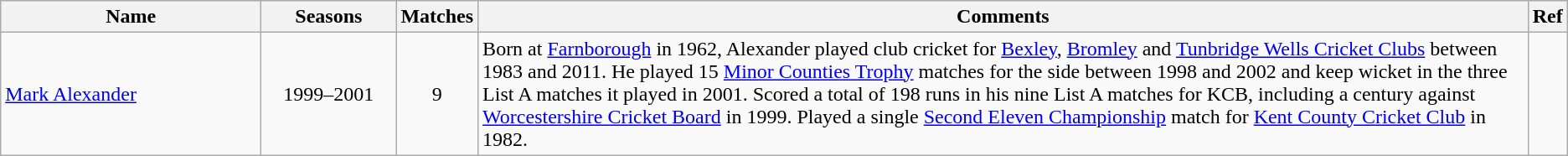<table class="wikitable">
<tr>
<th style="width:200px">Name</th>
<th style="width:100px">Seasons</th>
<th>Matches</th>
<th>Comments</th>
<th>Ref</th>
</tr>
<tr>
<td><a href='#'>Mark Alexander</a></td>
<td style="text-align: center;">1999–2001</td>
<td style="text-align: center;">9</td>
<td>Born at <a href='#'>Farnborough</a> in 1962, Alexander played club cricket for <a href='#'>Bexley</a>, <a href='#'>Bromley</a> and <a href='#'>Tunbridge Wells Cricket Clubs</a> between 1983 and 2011. He played 15 <a href='#'>Minor Counties Trophy</a> matches for the side between 1998 and 2002 and keep wicket in the three List A matches it played in 2001. Scored a total of 198 runs in his nine List A matches for KCB, including a century against <a href='#'>Worcestershire Cricket Board</a> in 1999. Played a single <a href='#'>Second Eleven Championship</a> match for <a href='#'>Kent County Cricket Club</a> in 1982.</td>
<td></td>
</tr>
</table>
